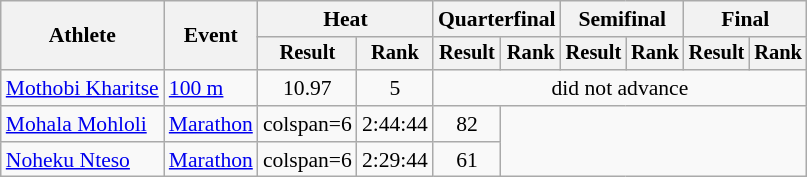<table class="wikitable" style="font-size:90%">
<tr>
<th rowspan="2">Athlete</th>
<th rowspan="2">Event</th>
<th colspan="2">Heat</th>
<th colspan="2">Quarterfinal</th>
<th colspan="2">Semifinal</th>
<th colspan="2">Final</th>
</tr>
<tr style="font-size:95%">
<th>Result</th>
<th>Rank</th>
<th>Result</th>
<th>Rank</th>
<th>Result</th>
<th>Rank</th>
<th>Result</th>
<th>Rank</th>
</tr>
<tr align=center>
<td align=left><a href='#'>Mothobi Kharitse</a></td>
<td align=left><a href='#'>100 m</a></td>
<td>10.97</td>
<td>5</td>
<td colspan=6>did not advance</td>
</tr>
<tr align=center>
<td align=left><a href='#'>Mohala Mohloli</a></td>
<td align=left><a href='#'>Marathon</a></td>
<td>colspan=6 </td>
<td>2:44:44</td>
<td>82</td>
</tr>
<tr align=center>
<td align=left><a href='#'>Noheku Nteso</a></td>
<td align=left><a href='#'>Marathon</a></td>
<td>colspan=6 </td>
<td>2:29:44</td>
<td>61</td>
</tr>
</table>
